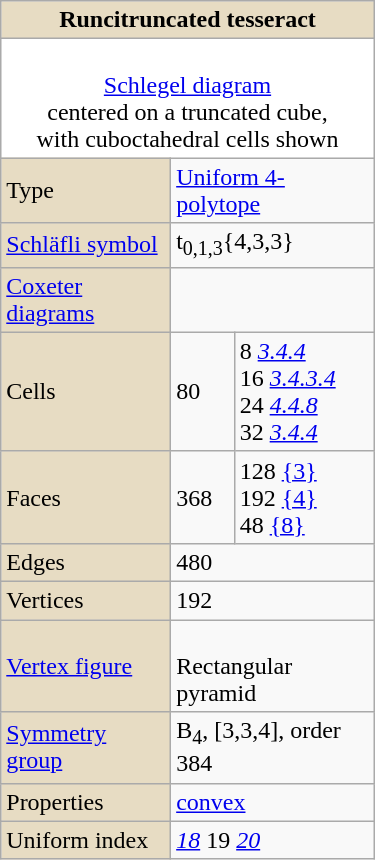<table class="wikitable" style="float:right; margin-left:8px; width:250px">
<tr>
<td bgcolor=#e7dcc3 align=center colspan=3><strong>Runcitruncated tesseract</strong></td>
</tr>
<tr>
<td bgcolor=#ffffff align=center colspan=3><br><a href='#'>Schlegel diagram</a><br>centered on a truncated cube,<br>with cuboctahedral cells shown</td>
</tr>
<tr>
<td bgcolor=#e7dcc3>Type</td>
<td colspan=2><a href='#'>Uniform 4-polytope</a></td>
</tr>
<tr>
<td bgcolor=#e7dcc3><a href='#'>Schläfli symbol</a></td>
<td colspan=2>t<sub>0,1,3</sub>{4,3,3}</td>
</tr>
<tr>
<td bgcolor=#e7dcc3><a href='#'>Coxeter diagrams</a></td>
<td colspan=2></td>
</tr>
<tr>
<td bgcolor=#e7dcc3>Cells</td>
<td>80</td>
<td>8 <a href='#'><em>3.4.4</em></a> <br>16 <a href='#'><em>3.4.3.4</em></a> <br>24 <a href='#'><em>4.4.8</em></a> <br>32 <a href='#'><em>3.4.4</em></a> </td>
</tr>
<tr>
<td bgcolor=#e7dcc3>Faces</td>
<td>368</td>
<td>128 <a href='#'>{3}</a><br>192 <a href='#'>{4}</a><br>48 <a href='#'>{8}</a></td>
</tr>
<tr>
<td bgcolor=#e7dcc3>Edges</td>
<td colspan=2>480</td>
</tr>
<tr>
<td bgcolor=#e7dcc3>Vertices</td>
<td colspan=2>192</td>
</tr>
<tr>
<td bgcolor=#e7dcc3><a href='#'>Vertex figure</a></td>
<td colspan=2><br>Rectangular pyramid</td>
</tr>
<tr>
<td bgcolor=#e7dcc3><a href='#'>Symmetry group</a></td>
<td colspan=2>B<sub>4</sub>, [3,3,4], order 384</td>
</tr>
<tr>
<td bgcolor=#e7dcc3>Properties</td>
<td colspan=2><a href='#'>convex</a></td>
</tr>
<tr>
<td bgcolor=#e7dcc3>Uniform index</td>
<td colspan=2><em><a href='#'>18</a></em> 19 <em><a href='#'>20</a></em></td>
</tr>
</table>
